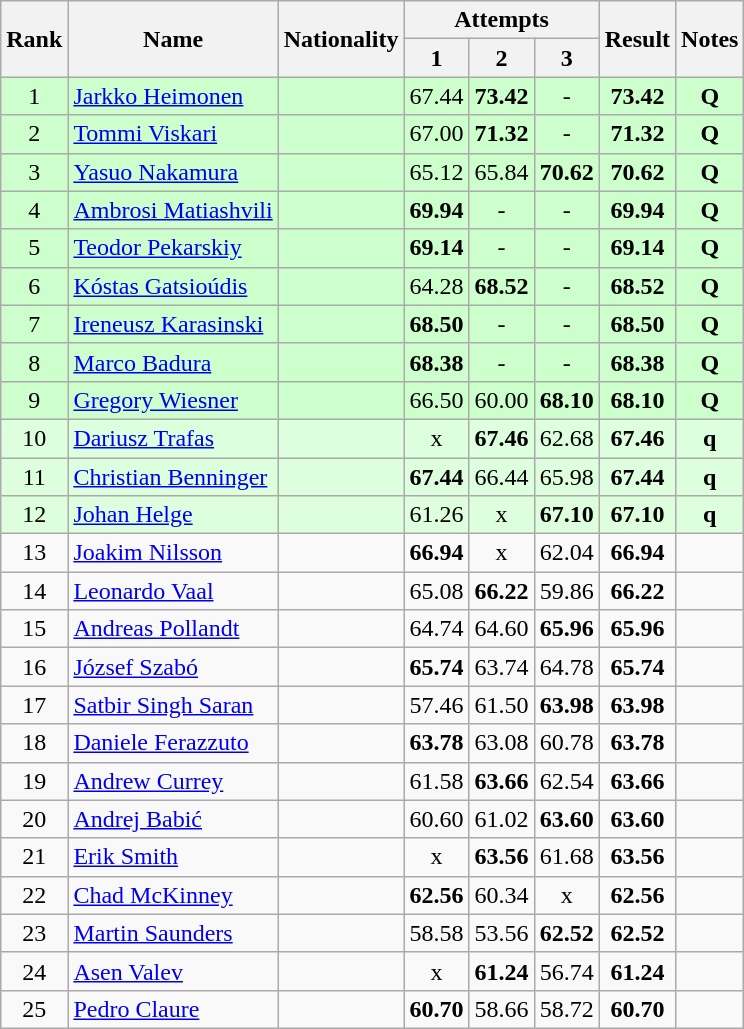<table class="wikitable sortable" style="text-align:center">
<tr>
<th rowspan=2>Rank</th>
<th rowspan=2>Name</th>
<th rowspan=2>Nationality</th>
<th colspan=3>Attempts</th>
<th rowspan=2>Result</th>
<th rowspan=2>Notes</th>
</tr>
<tr>
<th>1</th>
<th>2</th>
<th>3</th>
</tr>
<tr bgcolor=ccffcc>
<td>1</td>
<td align=left><a href='#'>Jarkko Heimonen</a></td>
<td align=left></td>
<td>67.44</td>
<td><strong>73.42</strong></td>
<td>-</td>
<td><strong>73.42</strong></td>
<td><strong>Q</strong></td>
</tr>
<tr bgcolor=ccffcc>
<td>2</td>
<td align=left><a href='#'>Tommi Viskari</a></td>
<td align=left></td>
<td>67.00</td>
<td><strong>71.32</strong></td>
<td>-</td>
<td><strong>71.32</strong></td>
<td><strong>Q</strong></td>
</tr>
<tr bgcolor=ccffcc>
<td>3</td>
<td align=left><a href='#'>Yasuo Nakamura</a></td>
<td align=left></td>
<td>65.12</td>
<td>65.84</td>
<td><strong>70.62</strong></td>
<td><strong>70.62</strong></td>
<td><strong>Q</strong></td>
</tr>
<tr bgcolor=ccffcc>
<td>4</td>
<td align=left><a href='#'>Ambrosi Matiashvili</a></td>
<td align=left></td>
<td><strong>69.94</strong></td>
<td>-</td>
<td>-</td>
<td><strong>69.94</strong></td>
<td><strong>Q</strong></td>
</tr>
<tr bgcolor=ccffcc>
<td>5</td>
<td align=left><a href='#'>Teodor Pekarskiy</a></td>
<td align=left></td>
<td><strong>69.14</strong></td>
<td>-</td>
<td>-</td>
<td><strong>69.14</strong></td>
<td><strong>Q</strong></td>
</tr>
<tr bgcolor=ccffcc>
<td>6</td>
<td align=left><a href='#'>Kóstas Gatsioúdis</a></td>
<td align=left></td>
<td>64.28</td>
<td><strong>68.52</strong></td>
<td>-</td>
<td><strong>68.52</strong></td>
<td><strong>Q</strong></td>
</tr>
<tr bgcolor=ccffcc>
<td>7</td>
<td align=left><a href='#'>Ireneusz Karasinski</a></td>
<td align=left></td>
<td><strong>68.50</strong></td>
<td>-</td>
<td>-</td>
<td><strong>68.50</strong></td>
<td><strong>Q</strong></td>
</tr>
<tr bgcolor=ccffcc>
<td>8</td>
<td align=left><a href='#'>Marco Badura</a></td>
<td align=left></td>
<td><strong>68.38</strong></td>
<td>-</td>
<td>-</td>
<td><strong>68.38</strong></td>
<td><strong>Q</strong></td>
</tr>
<tr bgcolor=ccffcc>
<td>9</td>
<td align=left><a href='#'>Gregory Wiesner</a></td>
<td align=left></td>
<td>66.50</td>
<td>60.00</td>
<td><strong>68.10</strong></td>
<td><strong>68.10</strong></td>
<td><strong>Q</strong></td>
</tr>
<tr bgcolor=ddffdd>
<td>10</td>
<td align=left><a href='#'>Dariusz Trafas</a></td>
<td align=left></td>
<td>x</td>
<td><strong>67.46</strong></td>
<td>62.68</td>
<td><strong>67.46</strong></td>
<td><strong>q</strong></td>
</tr>
<tr bgcolor=ddffdd>
<td>11</td>
<td align=left><a href='#'>Christian Benninger</a></td>
<td align=left></td>
<td><strong>67.44</strong></td>
<td>66.44</td>
<td>65.98</td>
<td><strong>67.44</strong></td>
<td><strong>q</strong></td>
</tr>
<tr bgcolor=ddffdd>
<td>12</td>
<td align=left><a href='#'>Johan Helge</a></td>
<td align=left></td>
<td>61.26</td>
<td>x</td>
<td><strong>67.10</strong></td>
<td><strong>67.10</strong></td>
<td><strong>q</strong></td>
</tr>
<tr>
<td>13</td>
<td align=left><a href='#'>Joakim Nilsson</a></td>
<td align=left></td>
<td><strong>66.94</strong></td>
<td>x</td>
<td>62.04</td>
<td><strong>66.94</strong></td>
<td></td>
</tr>
<tr>
<td>14</td>
<td align=left><a href='#'>Leonardo Vaal</a></td>
<td align=left></td>
<td>65.08</td>
<td><strong>66.22</strong></td>
<td>59.86</td>
<td><strong>66.22</strong></td>
<td></td>
</tr>
<tr>
<td>15</td>
<td align=left><a href='#'>Andreas Pollandt</a></td>
<td align=left></td>
<td>64.74</td>
<td>64.60</td>
<td><strong>65.96</strong></td>
<td><strong>65.96</strong></td>
<td></td>
</tr>
<tr>
<td>16</td>
<td align=left><a href='#'>József Szabó</a></td>
<td align=left></td>
<td><strong>65.74</strong></td>
<td>63.74</td>
<td>64.78</td>
<td><strong>65.74</strong></td>
<td></td>
</tr>
<tr>
<td>17</td>
<td align=left><a href='#'>Satbir Singh Saran</a></td>
<td align=left></td>
<td>57.46</td>
<td>61.50</td>
<td><strong>63.98</strong></td>
<td><strong>63.98</strong></td>
<td></td>
</tr>
<tr>
<td>18</td>
<td align=left><a href='#'>Daniele Ferazzuto</a></td>
<td align=left></td>
<td><strong>63.78</strong></td>
<td>63.08</td>
<td>60.78</td>
<td><strong>63.78</strong></td>
<td></td>
</tr>
<tr>
<td>19</td>
<td align=left><a href='#'>Andrew Currey</a></td>
<td align=left></td>
<td>61.58</td>
<td><strong>63.66</strong></td>
<td>62.54</td>
<td><strong>63.66</strong></td>
<td></td>
</tr>
<tr>
<td>20</td>
<td align=left><a href='#'>Andrej Babić</a></td>
<td align=left></td>
<td>60.60</td>
<td>61.02</td>
<td><strong>63.60</strong></td>
<td><strong>63.60</strong></td>
<td></td>
</tr>
<tr>
<td>21</td>
<td align=left><a href='#'>Erik Smith</a></td>
<td align=left></td>
<td>x</td>
<td><strong>63.56</strong></td>
<td>61.68</td>
<td><strong>63.56</strong></td>
<td></td>
</tr>
<tr>
<td>22</td>
<td align=left><a href='#'>Chad McKinney</a></td>
<td align=left></td>
<td><strong>62.56</strong></td>
<td>60.34</td>
<td>x</td>
<td><strong>62.56</strong></td>
<td></td>
</tr>
<tr>
<td>23</td>
<td align=left><a href='#'>Martin Saunders</a></td>
<td align=left></td>
<td>58.58</td>
<td>53.56</td>
<td><strong>62.52</strong></td>
<td><strong>62.52</strong></td>
<td></td>
</tr>
<tr>
<td>24</td>
<td align=left><a href='#'>Asen Valev</a></td>
<td align=left></td>
<td>x</td>
<td><strong>61.24</strong></td>
<td>56.74</td>
<td><strong>61.24</strong></td>
<td></td>
</tr>
<tr>
<td>25</td>
<td align=left><a href='#'>Pedro Claure</a></td>
<td align=left></td>
<td><strong>60.70</strong></td>
<td>58.66</td>
<td>58.72</td>
<td><strong>60.70</strong></td>
<td></td>
</tr>
</table>
